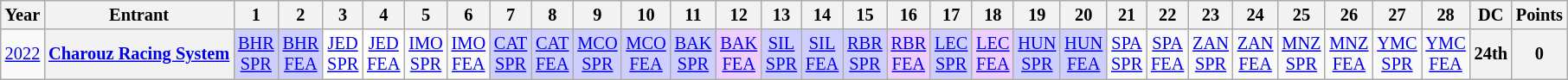<table class="wikitable" style="text-align:center; font-size:85%">
<tr>
<th>Year</th>
<th>Entrant</th>
<th>1</th>
<th>2</th>
<th>3</th>
<th>4</th>
<th>5</th>
<th>6</th>
<th>7</th>
<th>8</th>
<th>9</th>
<th>10</th>
<th>11</th>
<th>12</th>
<th>13</th>
<th>14</th>
<th>15</th>
<th>16</th>
<th>17</th>
<th>18</th>
<th>19</th>
<th>20</th>
<th>21</th>
<th>22</th>
<th>23</th>
<th>24</th>
<th>25</th>
<th>26</th>
<th>27</th>
<th>28</th>
<th>DC</th>
<th>Points</th>
</tr>
<tr>
<td><a href='#'>2022</a></td>
<th nowrap><a href='#'>Charouz Racing System</a></th>
<td style="background:#CFCFFF;"><a href='#'>BHR<br>SPR</a><br></td>
<td style="background:#CFCFFF;"><a href='#'>BHR<br>FEA</a><br></td>
<td style="background:#FFFFFF;"><a href='#'>JED<br>SPR</a><br></td>
<td style="background:#FFFFFF;"><a href='#'>JED<br>FEA</a><br></td>
<td><a href='#'>IMO<br>SPR</a></td>
<td><a href='#'>IMO<br>FEA</a></td>
<td style="background:#CFCFFF;"><a href='#'>CAT<br>SPR</a><br></td>
<td style="background:#CFCFFF;"><a href='#'>CAT<br>FEA</a><br></td>
<td style="background:#CFCFFF;"><a href='#'>MCO<br>SPR</a><br></td>
<td style="background:#CFCFFF;"><a href='#'>MCO<br>FEA</a><br></td>
<td style="background:#CFCFFF;"><a href='#'>BAK<br>SPR</a><br></td>
<td style="background:#EFCFFF;"><a href='#'>BAK<br>FEA</a><br></td>
<td style="background:#CFCFFF;"><a href='#'>SIL<br>SPR</a><br></td>
<td style="background:#CFCFFF;"><a href='#'>SIL<br>FEA</a><br></td>
<td style="background:#CFCFFF;"><a href='#'>RBR<br>SPR</a><br></td>
<td style="background:#EFCFFF;"><a href='#'>RBR<br>FEA</a><br></td>
<td style="background:#CFCFFF;"><a href='#'>LEC<br>SPR</a><br></td>
<td style="background:#EFCFFF;"><a href='#'>LEC<br>FEA</a><br></td>
<td style="background:#CFCFFF;"><a href='#'>HUN<br>SPR</a><br></td>
<td style="background:#CFCFFF;"><a href='#'>HUN<br>FEA</a><br></td>
<td><a href='#'>SPA<br>SPR</a></td>
<td><a href='#'>SPA<br>FEA</a></td>
<td><a href='#'>ZAN<br>SPR</a></td>
<td><a href='#'>ZAN<br>FEA</a></td>
<td><a href='#'>MNZ<br>SPR</a></td>
<td><a href='#'>MNZ<br>FEA</a></td>
<td><a href='#'>YMC<br>SPR</a></td>
<td><a href='#'>YMC<br>FEA</a></td>
<th>24th</th>
<th>0</th>
</tr>
</table>
